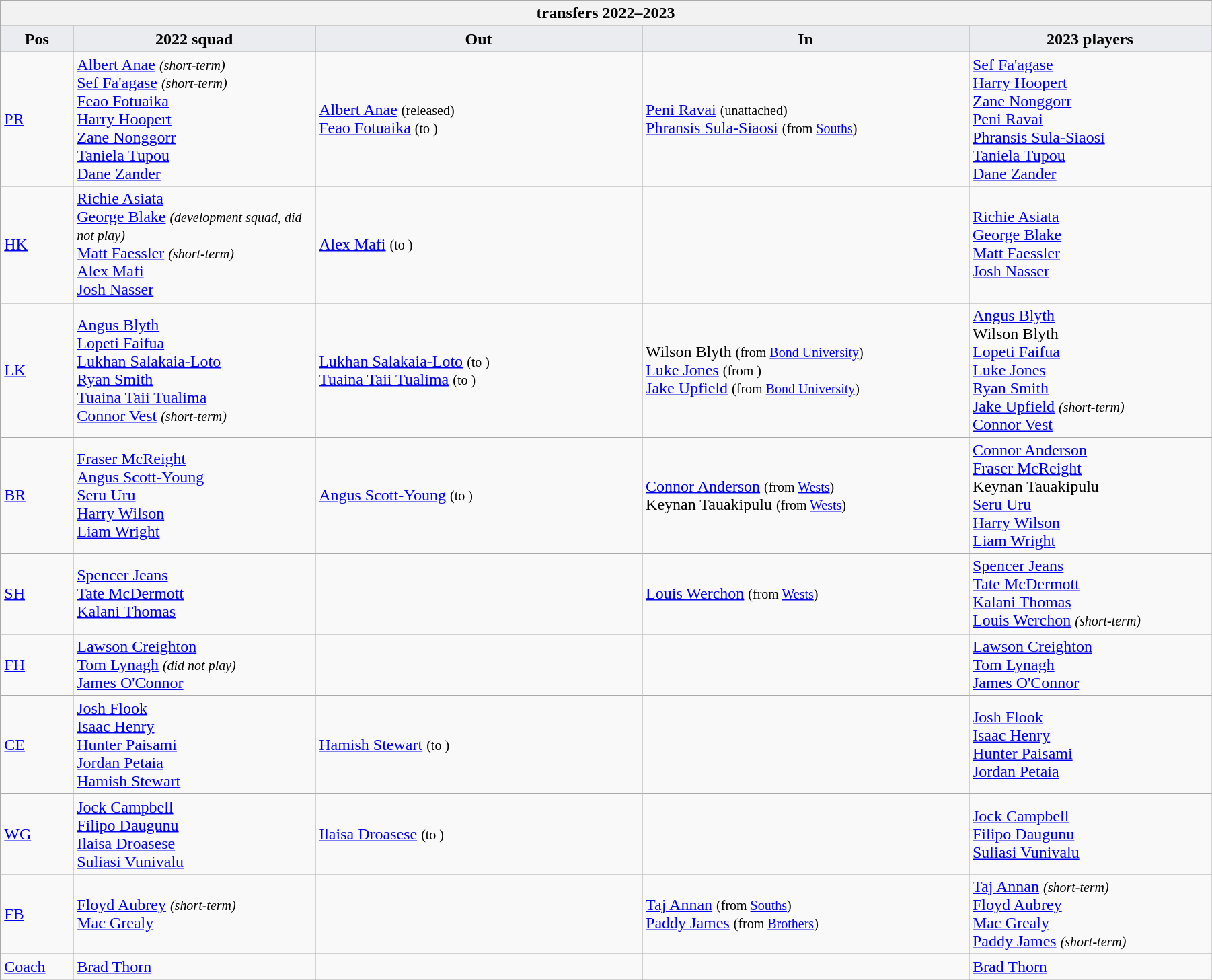<table class="wikitable" style="text-align: left; width:95%">
<tr>
<th colspan="100%"> transfers 2022–2023</th>
</tr>
<tr>
<th style="background:#ebecf0; width:6%;">Pos</th>
<th style="background:#ebecf0; width:20%;">2022 squad</th>
<th style="background:#ebecf0; width:27%;">Out</th>
<th style="background:#ebecf0; width:27%;">In</th>
<th style="background:#ebecf0; width:20%;">2023 players</th>
</tr>
<tr>
<td><a href='#'>PR</a></td>
<td> <a href='#'>Albert Anae</a> <small><em>(short-term)</em></small> <br> <a href='#'>Sef Fa'agase</a> <small><em>(short-term)</em></small> <br> <a href='#'>Feao Fotuaika</a> <br> <a href='#'>Harry Hoopert</a> <br> <a href='#'>Zane Nonggorr</a> <br> <a href='#'>Taniela Tupou</a> <br> <a href='#'>Dane Zander</a></td>
<td>  <a href='#'>Albert Anae</a> <small>(released)</small> <br>  <a href='#'>Feao Fotuaika</a> <small>(to )</small></td>
<td>  <a href='#'>Peni Ravai</a> <small>(unattached)</small> <br>  <a href='#'>Phransis Sula-Siaosi</a> <small>(from <a href='#'>Souths</a>)</small></td>
<td> <a href='#'>Sef Fa'agase</a> <br> <a href='#'>Harry Hoopert</a> <br> <a href='#'>Zane Nonggorr</a> <br> <a href='#'>Peni Ravai</a> <br> <a href='#'>Phransis Sula-Siaosi</a> <br> <a href='#'>Taniela Tupou</a> <br> <a href='#'>Dane Zander</a></td>
</tr>
<tr>
<td><a href='#'>HK</a></td>
<td> <a href='#'>Richie Asiata</a> <br> <a href='#'>George Blake</a> <small><em>(development squad, did not play)</em></small> <br> <a href='#'>Matt Faessler</a> <small><em>(short-term)</em></small> <br> <a href='#'>Alex Mafi</a> <br> <a href='#'>Josh Nasser</a></td>
<td>  <a href='#'>Alex Mafi</a> <small>(to )</small></td>
<td></td>
<td> <a href='#'>Richie Asiata</a> <br> <a href='#'>George Blake</a> <br> <a href='#'>Matt Faessler</a> <br> <a href='#'>Josh Nasser</a></td>
</tr>
<tr>
<td><a href='#'>LK</a></td>
<td> <a href='#'>Angus Blyth</a> <br> <a href='#'>Lopeti Faifua</a> <br> <a href='#'>Lukhan Salakaia-Loto</a> <br> <a href='#'>Ryan Smith</a> <br> <a href='#'>Tuaina Taii Tualima</a> <br> <a href='#'>Connor Vest</a> <small><em>(short-term)</em></small></td>
<td>  <a href='#'>Lukhan Salakaia-Loto</a> <small>(to )</small> <br>  <a href='#'>Tuaina Taii Tualima</a> <small>(to )</small></td>
<td>  Wilson Blyth <small>(from <a href='#'>Bond University</a>)</small> <br>  <a href='#'>Luke Jones</a> <small>(from )</small> <br>  <a href='#'>Jake Upfield</a> <small>(from <a href='#'>Bond University</a>)</small></td>
<td> <a href='#'>Angus Blyth</a> <br> Wilson Blyth <br> <a href='#'>Lopeti Faifua</a> <br> <a href='#'>Luke Jones</a> <br> <a href='#'>Ryan Smith</a> <br> <a href='#'>Jake Upfield</a> <small><em>(short-term)</em></small> <br> <a href='#'>Connor Vest</a></td>
</tr>
<tr>
<td><a href='#'>BR</a></td>
<td> <a href='#'>Fraser McReight</a> <br> <a href='#'>Angus Scott-Young</a> <br> <a href='#'>Seru Uru</a> <br> <a href='#'>Harry Wilson</a> <br> <a href='#'>Liam Wright</a></td>
<td>  <a href='#'>Angus Scott-Young</a> <small>(to )</small></td>
<td>  <a href='#'>Connor Anderson</a> <small>(from <a href='#'>Wests</a>)</small> <br>  Keynan Tauakipulu <small>(from <a href='#'>Wests</a>)</small></td>
<td> <a href='#'>Connor Anderson</a> <br> <a href='#'>Fraser McReight</a> <br> Keynan Tauakipulu <br> <a href='#'>Seru Uru</a> <br> <a href='#'>Harry Wilson</a> <br> <a href='#'>Liam Wright</a></td>
</tr>
<tr>
<td><a href='#'>SH</a></td>
<td> <a href='#'>Spencer Jeans</a> <br> <a href='#'>Tate McDermott</a> <br> <a href='#'>Kalani Thomas</a></td>
<td></td>
<td>  <a href='#'>Louis Werchon</a> <small>(from <a href='#'>Wests</a>)</small></td>
<td> <a href='#'>Spencer Jeans</a> <br> <a href='#'>Tate McDermott</a> <br> <a href='#'>Kalani Thomas</a> <br> <a href='#'>Louis Werchon</a> <small><em>(short-term)</em></small></td>
</tr>
<tr>
<td><a href='#'>FH</a></td>
<td> <a href='#'>Lawson Creighton</a> <br> <a href='#'>Tom Lynagh</a> <small><em>(did not play)</em></small> <br> <a href='#'>James O'Connor</a></td>
<td></td>
<td></td>
<td> <a href='#'>Lawson Creighton</a> <br> <a href='#'>Tom Lynagh</a> <br> <a href='#'>James O'Connor</a></td>
</tr>
<tr>
<td><a href='#'>CE</a></td>
<td> <a href='#'>Josh Flook</a> <br> <a href='#'>Isaac Henry</a> <br> <a href='#'>Hunter Paisami</a> <br> <a href='#'>Jordan Petaia</a> <br> <a href='#'>Hamish Stewart</a></td>
<td>  <a href='#'>Hamish Stewart</a> <small>(to )</small></td>
<td></td>
<td> <a href='#'>Josh Flook</a> <br> <a href='#'>Isaac Henry</a> <br> <a href='#'>Hunter Paisami</a> <br> <a href='#'>Jordan Petaia</a></td>
</tr>
<tr>
<td><a href='#'>WG</a></td>
<td> <a href='#'>Jock Campbell</a> <br> <a href='#'>Filipo Daugunu</a> <br> <a href='#'>Ilaisa Droasese</a> <br> <a href='#'>Suliasi Vunivalu</a></td>
<td>  <a href='#'>Ilaisa Droasese</a> <small>(to )</small></td>
<td></td>
<td> <a href='#'>Jock Campbell</a> <br> <a href='#'>Filipo Daugunu</a> <br> <a href='#'>Suliasi Vunivalu</a></td>
</tr>
<tr>
<td><a href='#'>FB</a></td>
<td> <a href='#'>Floyd Aubrey</a> <small><em>(short-term)</em></small> <br> <a href='#'>Mac Grealy</a></td>
<td></td>
<td>  <a href='#'>Taj Annan</a> <small>(from <a href='#'>Souths</a>)</small> <br>  <a href='#'>Paddy James</a> <small>(from <a href='#'>Brothers</a>)</small></td>
<td> <a href='#'>Taj Annan</a> <small><em>(short-term)</em></small> <br> <a href='#'>Floyd Aubrey</a> <br> <a href='#'>Mac Grealy</a> <br> <a href='#'>Paddy James</a> <small><em>(short-term)</em></small></td>
</tr>
<tr>
<td><a href='#'>Coach</a></td>
<td> <a href='#'>Brad Thorn</a></td>
<td></td>
<td></td>
<td> <a href='#'>Brad Thorn</a></td>
</tr>
</table>
